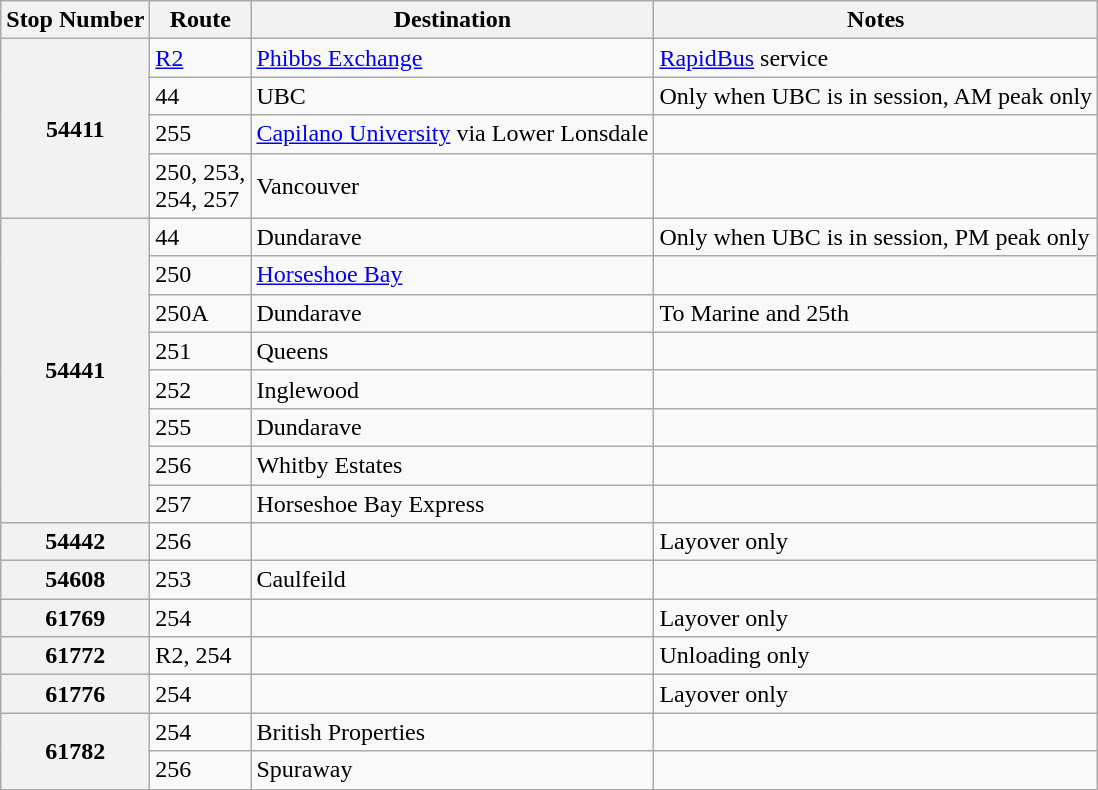<table class="wikitable">
<tr>
<th>Stop Number</th>
<th>Route</th>
<th>Destination</th>
<th>Notes</th>
</tr>
<tr>
<th rowspan="4">54411</th>
<td><a href='#'>R2</a></td>
<td><a href='#'>Phibbs Exchange</a></td>
<td><a href='#'>RapidBus</a> service</td>
</tr>
<tr>
<td>44</td>
<td>UBC</td>
<td>Only when UBC is in session, AM peak only</td>
</tr>
<tr>
<td>255</td>
<td><a href='#'>Capilano University</a> via Lower Lonsdale</td>
<td></td>
</tr>
<tr>
<td>250, 253,<br>254, 257</td>
<td>Vancouver</td>
<td></td>
</tr>
<tr>
<th rowspan="8">54441</th>
<td>44</td>
<td>Dundarave</td>
<td>Only when UBC is in session, PM peak only</td>
</tr>
<tr>
<td>250</td>
<td><a href='#'>Horseshoe Bay</a></td>
<td></td>
</tr>
<tr>
<td>250A</td>
<td>Dundarave</td>
<td>To Marine and 25th</td>
</tr>
<tr>
<td>251</td>
<td>Queens</td>
<td></td>
</tr>
<tr>
<td>252</td>
<td>Inglewood</td>
<td></td>
</tr>
<tr>
<td>255</td>
<td>Dundarave</td>
<td></td>
</tr>
<tr>
<td>256</td>
<td>Whitby Estates</td>
<td></td>
</tr>
<tr>
<td>257</td>
<td>Horseshoe Bay Express</td>
<td></td>
</tr>
<tr>
<th>54442</th>
<td>256</td>
<td></td>
<td>Layover only</td>
</tr>
<tr>
<th>54608</th>
<td>253</td>
<td>Caulfeild</td>
<td></td>
</tr>
<tr>
<th>61769</th>
<td>254</td>
<td></td>
<td>Layover only</td>
</tr>
<tr>
<th>61772</th>
<td>R2, 254</td>
<td></td>
<td>Unloading only</td>
</tr>
<tr>
<th>61776</th>
<td>254</td>
<td></td>
<td>Layover only</td>
</tr>
<tr>
<th rowspan="2">61782</th>
<td>254</td>
<td>British Properties</td>
<td></td>
</tr>
<tr>
<td>256</td>
<td>Spuraway</td>
<td></td>
</tr>
</table>
